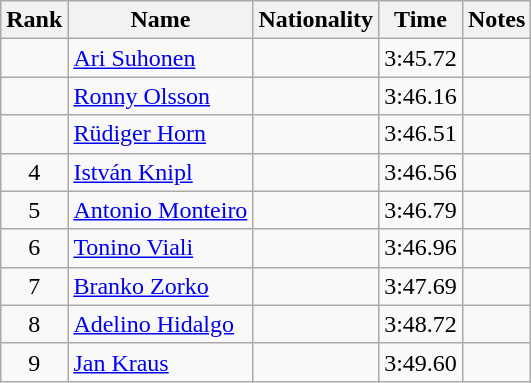<table class="wikitable sortable" style="text-align:center">
<tr>
<th>Rank</th>
<th>Name</th>
<th>Nationality</th>
<th>Time</th>
<th>Notes</th>
</tr>
<tr>
<td></td>
<td align="left"><a href='#'>Ari Suhonen</a></td>
<td align=left></td>
<td>3:45.72</td>
<td></td>
</tr>
<tr>
<td></td>
<td align="left"><a href='#'>Ronny Olsson</a></td>
<td align=left></td>
<td>3:46.16</td>
<td></td>
</tr>
<tr>
<td></td>
<td align="left"><a href='#'>Rüdiger Horn</a></td>
<td align=left></td>
<td>3:46.51</td>
<td></td>
</tr>
<tr>
<td>4</td>
<td align="left"><a href='#'>István Knipl</a></td>
<td align=left></td>
<td>3:46.56</td>
<td></td>
</tr>
<tr>
<td>5</td>
<td align="left"><a href='#'>Antonio Monteiro</a></td>
<td align=left></td>
<td>3:46.79</td>
<td></td>
</tr>
<tr>
<td>6</td>
<td align="left"><a href='#'>Tonino Viali</a></td>
<td align=left></td>
<td>3:46.96</td>
<td></td>
</tr>
<tr>
<td>7</td>
<td align="left"><a href='#'>Branko Zorko</a></td>
<td align=left></td>
<td>3:47.69</td>
<td></td>
</tr>
<tr>
<td>8</td>
<td align="left"><a href='#'>Adelino Hidalgo</a></td>
<td align=left></td>
<td>3:48.72</td>
<td></td>
</tr>
<tr>
<td>9</td>
<td align="left"><a href='#'>Jan Kraus</a></td>
<td align=left></td>
<td>3:49.60</td>
<td></td>
</tr>
</table>
